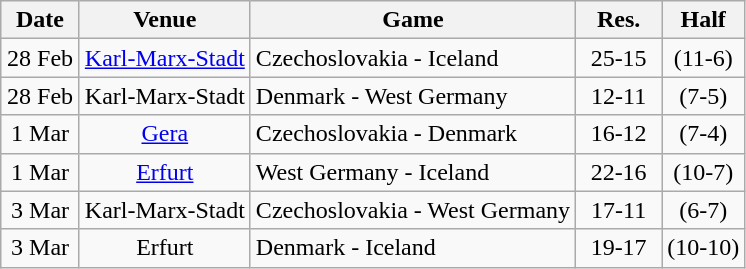<table class="wikitable" style="text-align:center;">
<tr>
<th width="45px">Date</th>
<th>Venue</th>
<th>Game</th>
<th width="50px">Res.</th>
<th>Half</th>
</tr>
<tr>
<td>28 Feb</td>
<td><a href='#'>Karl-Marx-Stadt</a></td>
<td align="left">Czechoslovakia - Iceland</td>
<td>25-15</td>
<td>(11-6)</td>
</tr>
<tr>
<td>28 Feb</td>
<td>Karl-Marx-Stadt</td>
<td align="left">Denmark - West Germany</td>
<td>12-11</td>
<td>(7-5)</td>
</tr>
<tr>
<td>1 Mar</td>
<td><a href='#'>Gera</a></td>
<td align="left">Czechoslovakia - Denmark</td>
<td>16-12</td>
<td>(7-4)</td>
</tr>
<tr>
<td>1 Mar</td>
<td><a href='#'>Erfurt</a></td>
<td align="left">West Germany - Iceland</td>
<td>22-16</td>
<td>(10-7)</td>
</tr>
<tr>
<td>3 Mar</td>
<td>Karl-Marx-Stadt</td>
<td align="left">Czechoslovakia - West Germany</td>
<td>17-11</td>
<td>(6-7)</td>
</tr>
<tr>
<td>3 Mar</td>
<td>Erfurt</td>
<td align="left">Denmark - Iceland</td>
<td>19-17</td>
<td>(10-10)</td>
</tr>
</table>
